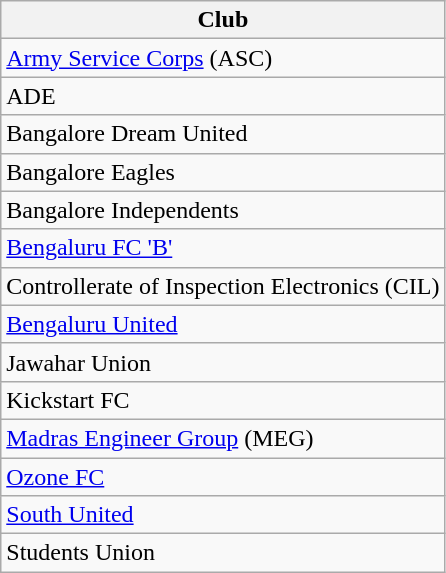<table class="wikitable" style="text-align:center;">
<tr>
<th>Club</th>
</tr>
<tr>
<td style="text-align:left;"><a href='#'>Army Service Corps</a> (ASC)</td>
</tr>
<tr>
<td style="text-align:left;">ADE</td>
</tr>
<tr>
<td style="text-align:left;">Bangalore Dream United</td>
</tr>
<tr>
<td style="text-align:left;">Bangalore Eagles</td>
</tr>
<tr>
<td style="text-align:left;">Bangalore Independents</td>
</tr>
<tr>
<td style="text-align:left;"><a href='#'>Bengaluru FC 'B'</a></td>
</tr>
<tr>
<td style="text-align:left;">Controllerate of Inspection Electronics (CIL)</td>
</tr>
<tr>
<td style="text-align:left;"><a href='#'>Bengaluru United</a></td>
</tr>
<tr>
<td style="text-align:left;">Jawahar Union</td>
</tr>
<tr>
<td style="text-align:left;">Kickstart FC</td>
</tr>
<tr>
<td style="text-align:left;"><a href='#'>Madras Engineer Group</a> (MEG)</td>
</tr>
<tr>
<td style="text-align:left;"><a href='#'>Ozone FC</a></td>
</tr>
<tr>
<td style="text-align:left;"><a href='#'>South United</a></td>
</tr>
<tr>
<td style="text-align:left;">Students Union</td>
</tr>
</table>
